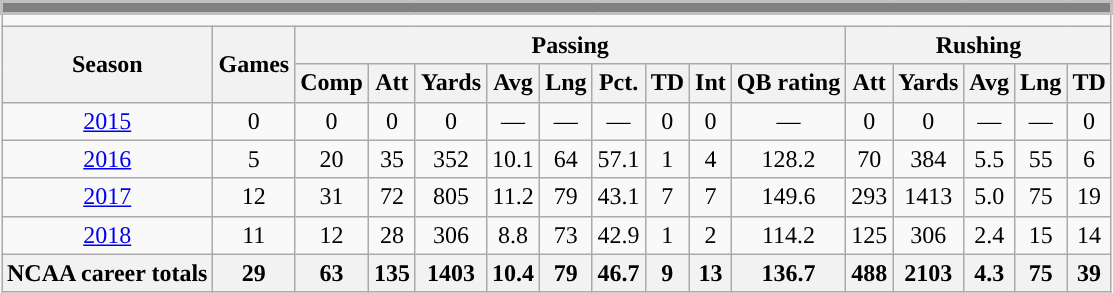<table class=wikitable style="text-align:center;">
<tr>
<td ! colspan="16" style="background:gray; border:2px solid silver; color:white;"></td>
</tr>
<tr>
<td ! colspan="16"></td>
</tr>
<tr>
<th rowspan=2>Season</th>
<th rowspan=2>Games</th>
<th colspan=9>Passing</th>
<th colspan=7>Rushing</th>
</tr>
<tr>
<th>Comp</th>
<th>Att</th>
<th>Yards</th>
<th>Avg</th>
<th>Lng</th>
<th>Pct.</th>
<th>TD</th>
<th>Int</th>
<th>QB rating</th>
<th>Att</th>
<th>Yards</th>
<th>Avg</th>
<th>Lng</th>
<th>TD</th>
</tr>
<tr>
<td><a href='#'>2015</a></td>
<td>0</td>
<td>0</td>
<td>0</td>
<td>0</td>
<td>—</td>
<td>—</td>
<td>—</td>
<td>0</td>
<td>0</td>
<td>—</td>
<td>0</td>
<td>0</td>
<td>—</td>
<td>—</td>
<td>0</td>
</tr>
<tr>
<td><a href='#'>2016</a></td>
<td>5</td>
<td>20</td>
<td>35</td>
<td>352</td>
<td>10.1</td>
<td>64</td>
<td>57.1</td>
<td>1</td>
<td>4</td>
<td>128.2</td>
<td>70</td>
<td>384</td>
<td>5.5</td>
<td>55</td>
<td>6</td>
</tr>
<tr>
<td><a href='#'>2017</a></td>
<td>12</td>
<td>31</td>
<td>72</td>
<td>805</td>
<td>11.2</td>
<td>79</td>
<td>43.1</td>
<td>7</td>
<td>7</td>
<td>149.6</td>
<td>293</td>
<td>1413</td>
<td>5.0</td>
<td>75</td>
<td>19</td>
</tr>
<tr>
<td><a href='#'>2018</a></td>
<td>11</td>
<td>12</td>
<td>28</td>
<td>306</td>
<td>8.8</td>
<td>73</td>
<td>42.9</td>
<td>1</td>
<td>2</td>
<td>114.2</td>
<td>125</td>
<td>306</td>
<td>2.4</td>
<td>15</td>
<td>14</td>
</tr>
<tr>
<th>NCAA career totals</th>
<th>29</th>
<th>63</th>
<th>135</th>
<th>1403</th>
<th>10.4</th>
<th>79</th>
<th>46.7</th>
<th>9</th>
<th>13</th>
<th>136.7</th>
<th>488</th>
<th>2103</th>
<th>4.3</th>
<th>75</th>
<th>39</th>
</tr>
</table>
